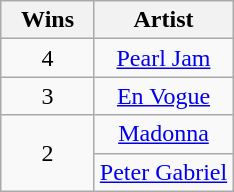<table class="wikitable" rowspan="2" style="text-align:center">
<tr>
<th scope="col" style="width:55px;">Wins</th>
<th scope="col" style="text-align:center;">Artist</th>
</tr>
<tr>
<td style="text-align:center">4</td>
<td><a href='#'>Pearl Jam</a></td>
</tr>
<tr>
<td style="text-align:center">3</td>
<td><a href='#'>En Vogue</a></td>
</tr>
<tr>
<td rowspan="2" style="text-align:center">2</td>
<td><a href='#'>Madonna</a></td>
</tr>
<tr>
<td><a href='#'>Peter Gabriel</a></td>
</tr>
</table>
